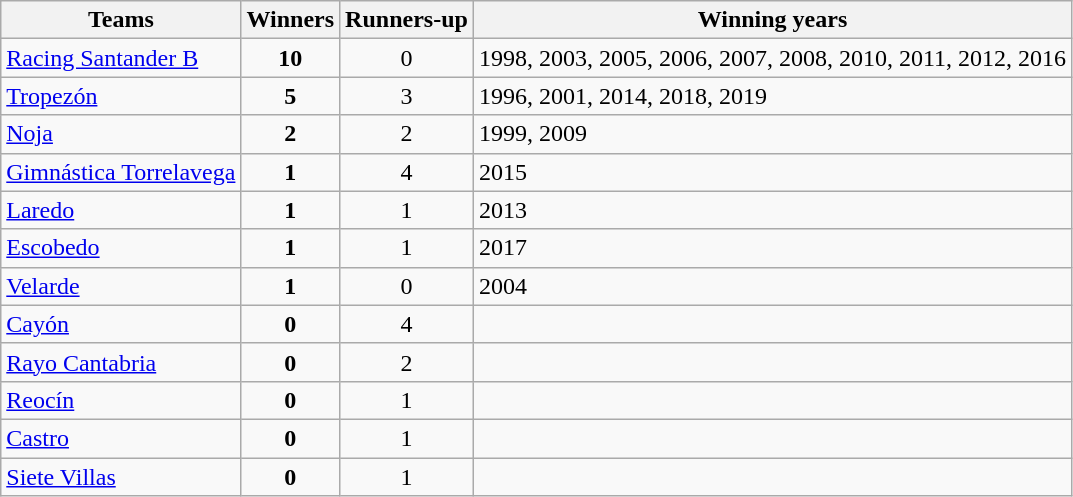<table class="wikitable sortable">
<tr>
<th>Teams</th>
<th>Winners</th>
<th>Runners-up</th>
<th>Winning years</th>
</tr>
<tr>
<td><a href='#'>Racing Santander B</a></td>
<td align="center"><strong>10</strong></td>
<td align="center">0</td>
<td>1998, 2003, 2005, 2006, 2007, 2008, 2010, 2011, 2012, 2016</td>
</tr>
<tr>
<td><a href='#'>Tropezón</a></td>
<td align="center"><strong>5</strong></td>
<td align="center">3</td>
<td>1996, 2001, 2014, 2018, 2019</td>
</tr>
<tr>
<td><a href='#'>Noja</a></td>
<td align="center"><strong>2</strong></td>
<td align="center">2</td>
<td>1999, 2009</td>
</tr>
<tr>
<td><a href='#'>Gimnástica Torrelavega</a></td>
<td align="center"><strong>1</strong></td>
<td align="center">4</td>
<td>2015</td>
</tr>
<tr>
<td><a href='#'>Laredo</a></td>
<td align="center"><strong>1</strong></td>
<td align="center">1</td>
<td>2013</td>
</tr>
<tr>
<td><a href='#'>Escobedo</a></td>
<td align="center"><strong>1</strong></td>
<td align="center">1</td>
<td>2017</td>
</tr>
<tr>
<td><a href='#'>Velarde</a></td>
<td align="center"><strong>1</strong></td>
<td align="center">0</td>
<td>2004</td>
</tr>
<tr>
<td><a href='#'>Cayón</a></td>
<td align="center"><strong>0</strong></td>
<td align="center">4</td>
<td></td>
</tr>
<tr>
<td><a href='#'>Rayo Cantabria</a></td>
<td align="center"><strong>0</strong></td>
<td align="center">2</td>
<td></td>
</tr>
<tr>
<td><a href='#'>Reocín</a></td>
<td align="center"><strong>0</strong></td>
<td align="center">1</td>
<td></td>
</tr>
<tr>
<td><a href='#'>Castro</a></td>
<td align="center"><strong>0</strong></td>
<td align="center">1</td>
<td></td>
</tr>
<tr>
<td><a href='#'>Siete Villas</a></td>
<td align="center"><strong>0</strong></td>
<td align="center">1</td>
<td></td>
</tr>
</table>
